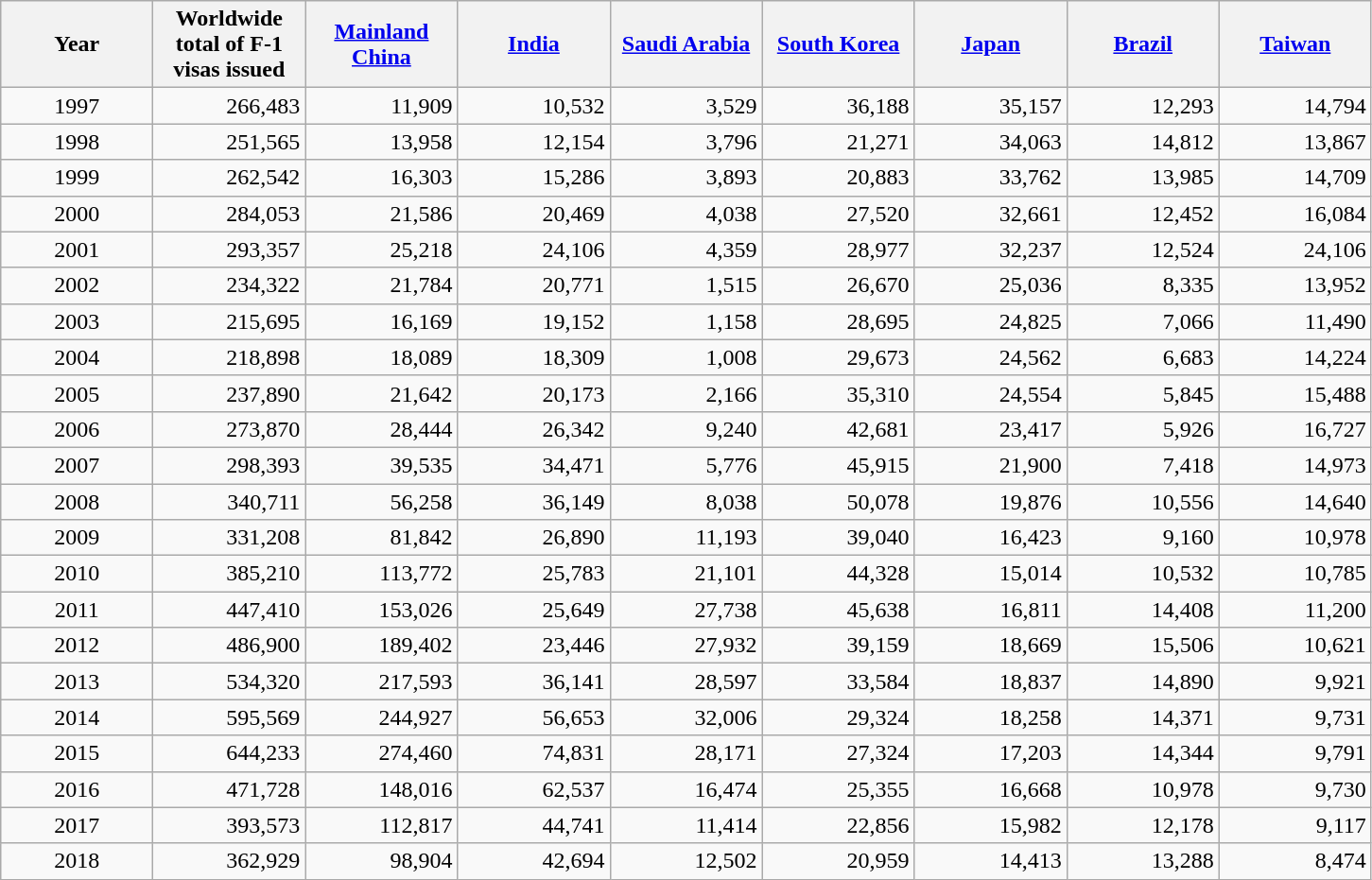<table class="wikitable sortable" border="1">
<tr>
<th scope="col" style="width: 100px;">Year</th>
<th ! scope="col" style="width: 100px;">Worldwide total of F-1 visas issued</th>
<th ! scope="col" style="width: 100px;"><a href='#'>Mainland China</a></th>
<th ! scope="col" style="width: 100px;"><a href='#'>India</a></th>
<th ! scope="col" style="width: 100px;"><a href='#'>Saudi Arabia</a></th>
<th ! scope="col" style="width: 100px;"><a href='#'>South Korea</a></th>
<th ! scope="col" style="width: 100px;"><a href='#'>Japan</a></th>
<th ! scope="col" style="width: 100px;"><a href='#'>Brazil</a></th>
<th ! scope="col" style="width: 100px;"><a href='#'>Taiwan</a></th>
</tr>
<tr>
<td align=center>1997</td>
<td align=right>266,483</td>
<td align=right>11,909</td>
<td align=right>10,532</td>
<td align=right>3,529</td>
<td align=right>36,188</td>
<td align=right>35,157</td>
<td align=right>12,293</td>
<td align=right>14,794</td>
</tr>
<tr>
<td align=center>1998</td>
<td align=right>251,565</td>
<td align=right>13,958</td>
<td align=right>12,154</td>
<td align=right>3,796</td>
<td align=right>21,271</td>
<td align=right>34,063</td>
<td align=right>14,812</td>
<td align=right>13,867</td>
</tr>
<tr>
<td align=center>1999</td>
<td align=right>262,542</td>
<td align=right>16,303</td>
<td align=right>15,286</td>
<td align=right>3,893</td>
<td align=right>20,883</td>
<td align=right>33,762</td>
<td align=right>13,985</td>
<td align=right>14,709</td>
</tr>
<tr>
<td align=center>2000</td>
<td align=right>284,053</td>
<td align=right>21,586</td>
<td align=right>20,469</td>
<td align=right>4,038</td>
<td align=right>27,520</td>
<td align=right>32,661</td>
<td align=right>12,452</td>
<td align=right>16,084</td>
</tr>
<tr>
<td align=center>2001</td>
<td align=right>293,357</td>
<td align=right>25,218</td>
<td align=right>24,106</td>
<td align=right>4,359</td>
<td align=right>28,977</td>
<td align=right>32,237</td>
<td align=right>12,524</td>
<td align=right>24,106</td>
</tr>
<tr>
<td align=center>2002</td>
<td align=right>234,322</td>
<td align=right>21,784</td>
<td align=right>20,771</td>
<td align=right>1,515</td>
<td align=right>26,670</td>
<td align=right>25,036</td>
<td align=right>8,335</td>
<td align=right>13,952</td>
</tr>
<tr>
<td align=center>2003</td>
<td align=right>215,695</td>
<td align=right>16,169</td>
<td align=right>19,152</td>
<td align=right>1,158</td>
<td align=right>28,695</td>
<td align=right>24,825</td>
<td align=right>7,066</td>
<td align=right>11,490</td>
</tr>
<tr>
<td align=center>2004</td>
<td align=right>218,898</td>
<td align=right>18,089</td>
<td align=right>18,309</td>
<td align=right>1,008</td>
<td align=right>29,673</td>
<td align=right>24,562</td>
<td align=right>6,683</td>
<td align=right>14,224</td>
</tr>
<tr>
<td align=center>2005</td>
<td align=right>237,890</td>
<td align=right>21,642</td>
<td align=right>20,173</td>
<td align=right>2,166</td>
<td align=right>35,310</td>
<td align=right>24,554</td>
<td align=right>5,845</td>
<td align=right>15,488</td>
</tr>
<tr>
<td align=center>2006</td>
<td align=right>273,870</td>
<td align=right>28,444</td>
<td align=right>26,342</td>
<td align=right>9,240</td>
<td align=right>42,681</td>
<td align=right>23,417</td>
<td align=right>5,926</td>
<td align=right>16,727</td>
</tr>
<tr>
<td align=center>2007</td>
<td align=right>298,393</td>
<td align=right>39,535</td>
<td align=right>34,471</td>
<td align=right>5,776</td>
<td align=right>45,915</td>
<td align=right>21,900</td>
<td align=right>7,418</td>
<td align=right>14,973</td>
</tr>
<tr>
<td align=center>2008</td>
<td align=right>340,711</td>
<td align=right>56,258</td>
<td align=right>36,149</td>
<td align=right>8,038</td>
<td align=right>50,078</td>
<td align=right>19,876</td>
<td align=right>10,556</td>
<td align=right>14,640</td>
</tr>
<tr>
<td align=center>2009</td>
<td align=right>331,208</td>
<td align=right>81,842</td>
<td align=right>26,890</td>
<td align=right>11,193</td>
<td align=right>39,040</td>
<td align=right>16,423</td>
<td align=right>9,160</td>
<td align=right>10,978</td>
</tr>
<tr>
<td align=center>2010</td>
<td align=right>385,210</td>
<td align=right>113,772</td>
<td align=right>25,783</td>
<td align=right>21,101</td>
<td align=right>44,328</td>
<td align=right>15,014</td>
<td align=right>10,532</td>
<td align=right>10,785</td>
</tr>
<tr>
<td align=center>2011</td>
<td align=right>447,410</td>
<td align=right>153,026</td>
<td align=right>25,649</td>
<td align=right>27,738</td>
<td align=right>45,638</td>
<td align=right>16,811</td>
<td align=right>14,408</td>
<td align=right>11,200</td>
</tr>
<tr>
<td align=center>2012</td>
<td align=right>486,900</td>
<td align=right>189,402</td>
<td align=right>23,446</td>
<td align=right>27,932</td>
<td align=right>39,159</td>
<td align=right>18,669</td>
<td align=right>15,506</td>
<td align=right>10,621</td>
</tr>
<tr>
<td align=center>2013</td>
<td align=right>534,320</td>
<td align=right>217,593</td>
<td align=right>36,141</td>
<td align=right>28,597</td>
<td align=right>33,584</td>
<td align=right>18,837</td>
<td align=right>14,890</td>
<td align=right>9,921</td>
</tr>
<tr>
<td align=center>2014</td>
<td align=right>595,569</td>
<td align=right>244,927</td>
<td align=right>56,653</td>
<td align=right>32,006</td>
<td align=right>29,324</td>
<td align=right>18,258</td>
<td align=right>14,371</td>
<td align=right>9,731</td>
</tr>
<tr>
<td align=center>2015</td>
<td align=right>644,233</td>
<td align=right>274,460</td>
<td align=right>74,831</td>
<td align=right>28,171</td>
<td align=right>27,324</td>
<td align=right>17,203</td>
<td align=right>14,344</td>
<td align=right>9,791</td>
</tr>
<tr>
<td align=center>2016</td>
<td align=right>471,728</td>
<td align=right>148,016</td>
<td align=right>62,537</td>
<td align=right>16,474</td>
<td align=right>25,355</td>
<td align=right>16,668</td>
<td align=right>10,978</td>
<td align=right>9,730</td>
</tr>
<tr>
<td align=center>2017</td>
<td align=right>393,573</td>
<td align=right>112,817</td>
<td align=right>44,741</td>
<td align=right>11,414</td>
<td align=right>22,856</td>
<td align=right>15,982</td>
<td align=right>12,178</td>
<td align=right>9,117</td>
</tr>
<tr>
<td align=center>2018</td>
<td align=right>362,929</td>
<td align=right>98,904</td>
<td align=right>42,694</td>
<td align=right>12,502</td>
<td align=right>20,959</td>
<td align=right>14,413</td>
<td align=right>13,288</td>
<td align=right>8,474</td>
</tr>
</table>
